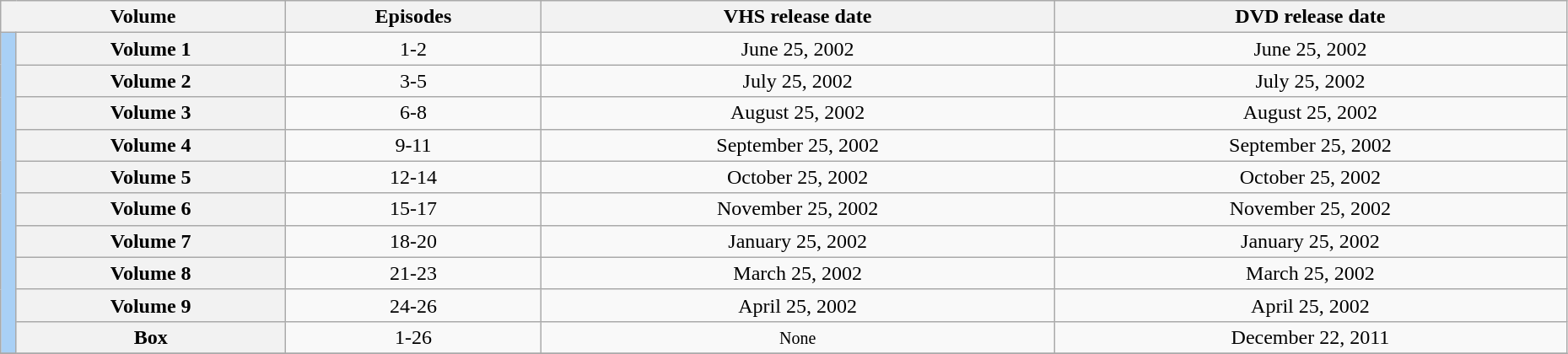<table class="wikitable" style="text-align: center; width: 98%;">
<tr>
<th scope="column" colspan="2">Volume</th>
<th scope="column">Episodes</th>
<th scope="column">VHS release date</th>
<th scope="column">DVD release date</th>
</tr>
<tr>
<td rowspan="10" width="1%" style="background: #A9D0F5;"></td>
<th scope="row">Volume 1</th>
<td>1-2</td>
<td>June 25, 2002</td>
<td>June 25, 2002</td>
</tr>
<tr>
<th scope="row">Volume 2</th>
<td>3-5</td>
<td>July 25, 2002</td>
<td>July 25, 2002</td>
</tr>
<tr>
<th scope="row">Volume 3</th>
<td>6-8</td>
<td>August 25, 2002</td>
<td>August 25, 2002</td>
</tr>
<tr>
<th scope="row">Volume 4</th>
<td>9-11</td>
<td>September 25, 2002</td>
<td>September 25, 2002</td>
</tr>
<tr>
<th scope="row">Volume 5</th>
<td>12-14</td>
<td>October 25, 2002</td>
<td>October 25, 2002</td>
</tr>
<tr>
<th scope="row">Volume 6</th>
<td>15-17</td>
<td>November 25, 2002</td>
<td>November 25, 2002</td>
</tr>
<tr>
<th scope="row">Volume 7</th>
<td>18-20</td>
<td>January 25, 2002</td>
<td>January 25, 2002</td>
</tr>
<tr>
<th scope="row">Volume 8</th>
<td>21-23</td>
<td>March 25, 2002</td>
<td>March 25, 2002</td>
</tr>
<tr>
<th scope="row">Volume 9</th>
<td>24-26</td>
<td>April 25, 2002</td>
<td>April 25, 2002</td>
</tr>
<tr>
<th scope="row">Box</th>
<td>1-26</td>
<td><small>None</small></td>
<td>December 22, 2011</td>
</tr>
<tr>
</tr>
</table>
